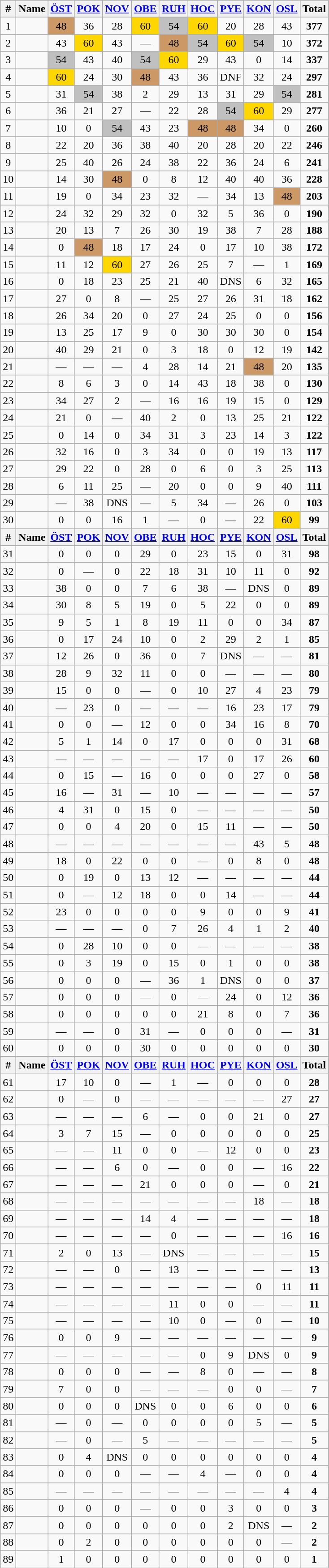<table class="wikitable sortable" style="text-align:center;">
<tr>
<th>#</th>
<th>Name</th>
<th><a href='#'>ÖST</a></th>
<th><a href='#'>POK</a></th>
<th><a href='#'>NOV</a></th>
<th><a href='#'>OBE</a></th>
<th><a href='#'>RUH</a></th>
<th><a href='#'>HOC</a></th>
<th><a href='#'>PYE</a></th>
<th><a href='#'>KON</a></th>
<th><a href='#'>OSL</a></th>
<th><strong>Total</strong> </th>
</tr>
<tr>
<td>1</td>
<td align="left"></td>
<td bgcolor="CC9966">48</td>
<td>36</td>
<td>28</td>
<td bgcolor="gold">60</td>
<td bgcolor="silver">54</td>
<td bgcolor="gold">60</td>
<td>20</td>
<td>28</td>
<td>43</td>
<td><strong>377</strong></td>
</tr>
<tr>
<td>2</td>
<td align="left"></td>
<td>43</td>
<td bgcolor="gold">60</td>
<td>43</td>
<td>—</td>
<td bgcolor="CC9966">48</td>
<td bgcolor="silver">54</td>
<td bgcolor="gold">60</td>
<td bgcolor="silver">54</td>
<td>10</td>
<td><strong>372</strong></td>
</tr>
<tr>
<td>3</td>
<td align="left"></td>
<td bgcolor="silver">54</td>
<td>43</td>
<td>40</td>
<td bgcolor="silver">54</td>
<td bgcolor="gold">60</td>
<td>29</td>
<td>43</td>
<td>0</td>
<td>14</td>
<td><strong>337</strong></td>
</tr>
<tr>
<td>4</td>
<td align="left"></td>
<td bgcolor="gold">60</td>
<td>24</td>
<td>30</td>
<td bgcolor="CC9966">48</td>
<td>43</td>
<td>36</td>
<td>DNF</td>
<td>32</td>
<td>24</td>
<td><strong>297</strong></td>
</tr>
<tr>
<td>5</td>
<td align="left"></td>
<td>31</td>
<td bgcolor="silver">54</td>
<td>38</td>
<td>2</td>
<td>29</td>
<td>13</td>
<td>31</td>
<td>29</td>
<td bgcolor="silver">54</td>
<td><strong>281</strong></td>
</tr>
<tr>
<td>6</td>
<td align="left"></td>
<td>36</td>
<td>21</td>
<td>27</td>
<td>—</td>
<td>22</td>
<td>28</td>
<td bgcolor="silver">54</td>
<td bgcolor="gold">60</td>
<td>29</td>
<td><strong>277</strong></td>
</tr>
<tr>
<td>7</td>
<td align="left"></td>
<td>10</td>
<td>0</td>
<td bgcolor="silver">54</td>
<td>43</td>
<td>23</td>
<td bgcolor="CC9966">48</td>
<td bgcolor="CC9966">48</td>
<td>34</td>
<td>0</td>
<td><strong>260</strong></td>
</tr>
<tr>
<td>8</td>
<td align="left"></td>
<td>22</td>
<td>20</td>
<td>36</td>
<td>38</td>
<td>40</td>
<td>20</td>
<td>28</td>
<td>20</td>
<td>22</td>
<td><strong>246</strong></td>
</tr>
<tr>
<td>9</td>
<td align="left"></td>
<td>25</td>
<td>40</td>
<td>26</td>
<td>24</td>
<td>38</td>
<td>22</td>
<td>36</td>
<td>24</td>
<td>6</td>
<td><strong>241</strong></td>
</tr>
<tr>
<td>10</td>
<td align="left"></td>
<td>14</td>
<td>30</td>
<td bgcolor="CC9966">48</td>
<td>0</td>
<td>8</td>
<td>12</td>
<td>40</td>
<td>40</td>
<td>36</td>
<td><strong>228</strong></td>
</tr>
<tr>
<td>11</td>
<td align="left"></td>
<td>19</td>
<td>0</td>
<td>34</td>
<td>23</td>
<td>32</td>
<td>—</td>
<td>34</td>
<td>13</td>
<td bgcolor="CC9966">48</td>
<td><strong>203</strong></td>
</tr>
<tr>
<td>12</td>
<td align="left"></td>
<td>24</td>
<td>32</td>
<td>29</td>
<td>32</td>
<td>0</td>
<td>32</td>
<td>5</td>
<td>36</td>
<td>0</td>
<td><strong>190</strong></td>
</tr>
<tr>
<td>13</td>
<td align="left"></td>
<td>20</td>
<td>13</td>
<td>7</td>
<td>26</td>
<td>30</td>
<td>19</td>
<td>38</td>
<td>7</td>
<td>28</td>
<td><strong>188</strong></td>
</tr>
<tr>
<td>14</td>
<td align="left"></td>
<td>0</td>
<td bgcolor="CC9966">48</td>
<td>18</td>
<td>17</td>
<td>24</td>
<td>0</td>
<td>17</td>
<td>10</td>
<td>38</td>
<td><strong>172</strong></td>
</tr>
<tr>
<td>15</td>
<td align="left"></td>
<td>11</td>
<td>12</td>
<td bgcolor="gold">60</td>
<td>27</td>
<td>26</td>
<td>25</td>
<td>7</td>
<td>—</td>
<td>1</td>
<td><strong>169</strong></td>
</tr>
<tr>
<td>16</td>
<td align="left"></td>
<td>0</td>
<td>18</td>
<td>23</td>
<td>25</td>
<td>21</td>
<td>40</td>
<td>DNS</td>
<td>6</td>
<td>32</td>
<td><strong>165</strong></td>
</tr>
<tr>
<td>17</td>
<td align="left"></td>
<td>27</td>
<td>0</td>
<td>8</td>
<td>—</td>
<td>25</td>
<td>27</td>
<td>26</td>
<td>31</td>
<td>18</td>
<td><strong>162</strong></td>
</tr>
<tr>
<td>18</td>
<td align="left"></td>
<td>26</td>
<td>34</td>
<td>20</td>
<td>0</td>
<td>27</td>
<td>24</td>
<td>25</td>
<td>0</td>
<td>0</td>
<td><strong>156</strong></td>
</tr>
<tr>
<td>19</td>
<td align="left"></td>
<td>13</td>
<td>25</td>
<td>17</td>
<td>9</td>
<td>0</td>
<td>30</td>
<td>30</td>
<td>30</td>
<td>0</td>
<td><strong>154</strong></td>
</tr>
<tr>
<td>20</td>
<td align="left"></td>
<td>40</td>
<td>29</td>
<td>21</td>
<td>0</td>
<td>3</td>
<td>18</td>
<td>0</td>
<td>12</td>
<td>19</td>
<td><strong>142</strong></td>
</tr>
<tr>
<td>21</td>
<td align="left"></td>
<td>—</td>
<td>—</td>
<td>—</td>
<td>4</td>
<td>28</td>
<td>14</td>
<td>21</td>
<td bgcolor="CC9966">48</td>
<td>20</td>
<td><strong>135</strong></td>
</tr>
<tr>
<td>22</td>
<td align="left"></td>
<td>8</td>
<td>6</td>
<td>3</td>
<td>0</td>
<td>14</td>
<td>43</td>
<td>18</td>
<td>38</td>
<td>0</td>
<td><strong>130</strong></td>
</tr>
<tr>
<td>23</td>
<td align="left"></td>
<td>34</td>
<td>27</td>
<td>2</td>
<td>—</td>
<td>16</td>
<td>16</td>
<td>19</td>
<td>15</td>
<td>0</td>
<td><strong>129</strong></td>
</tr>
<tr>
<td>24</td>
<td align="left"></td>
<td>21</td>
<td>0</td>
<td>—</td>
<td>40</td>
<td>2</td>
<td>0</td>
<td>13</td>
<td>25</td>
<td>21</td>
<td><strong>122</strong></td>
</tr>
<tr>
<td>25</td>
<td align="left"></td>
<td>0</td>
<td>14</td>
<td>0</td>
<td>34</td>
<td>31</td>
<td>3</td>
<td>23</td>
<td>14</td>
<td>3</td>
<td><strong>122</strong></td>
</tr>
<tr>
<td>26</td>
<td align="left"></td>
<td>32</td>
<td>16</td>
<td>0</td>
<td>3</td>
<td>34</td>
<td>0</td>
<td>0</td>
<td>19</td>
<td>13</td>
<td><strong>117</strong></td>
</tr>
<tr>
<td>27</td>
<td align="left"></td>
<td>29</td>
<td>22</td>
<td>0</td>
<td>28</td>
<td>0</td>
<td>6</td>
<td>0</td>
<td>3</td>
<td>25</td>
<td><strong>113</strong></td>
</tr>
<tr>
<td>28</td>
<td align="left"></td>
<td>6</td>
<td>11</td>
<td>25</td>
<td>—</td>
<td>20</td>
<td>0</td>
<td>0</td>
<td>9</td>
<td>40</td>
<td><strong>111</strong></td>
</tr>
<tr>
<td>29</td>
<td align="left"></td>
<td>—</td>
<td>38</td>
<td>DNS</td>
<td>—</td>
<td>5</td>
<td>34</td>
<td>—</td>
<td>26</td>
<td>0</td>
<td><strong>103</strong></td>
</tr>
<tr>
<td>30</td>
<td align="left"></td>
<td>0</td>
<td>0</td>
<td>16</td>
<td>1</td>
<td>—</td>
<td>0</td>
<td>—</td>
<td>22</td>
<td bgcolor="gold">60</td>
<td><strong>99</strong></td>
</tr>
<tr>
<th>#</th>
<th>Name</th>
<th><a href='#'>ÖST</a></th>
<th><a href='#'>POK</a></th>
<th><a href='#'>NOV</a></th>
<th><a href='#'>OBE</a></th>
<th><a href='#'>RUH</a></th>
<th><a href='#'>HOC</a></th>
<th><a href='#'>PYE</a></th>
<th><a href='#'>KON</a></th>
<th><a href='#'>OSL</a></th>
<th><strong>Total</strong></th>
</tr>
<tr>
<td>31</td>
<td align="left"></td>
<td>0</td>
<td>0</td>
<td>0</td>
<td>29</td>
<td>0</td>
<td>23</td>
<td>15</td>
<td>0</td>
<td>31</td>
<td><strong>98</strong></td>
</tr>
<tr>
<td>32</td>
<td align="left"></td>
<td>0</td>
<td>—</td>
<td>0</td>
<td>22</td>
<td>18</td>
<td>31</td>
<td>10</td>
<td>11</td>
<td>0</td>
<td><strong>92</strong></td>
</tr>
<tr>
<td>33</td>
<td align="left"></td>
<td>38</td>
<td>0</td>
<td>0</td>
<td>7</td>
<td>6</td>
<td>38</td>
<td>—</td>
<td>DNS</td>
<td>0</td>
<td><strong>89</strong></td>
</tr>
<tr>
<td>34</td>
<td align="left"></td>
<td>30</td>
<td>8</td>
<td>5</td>
<td>19</td>
<td>0</td>
<td>5</td>
<td>22</td>
<td>0</td>
<td>0</td>
<td><strong>89</strong></td>
</tr>
<tr>
<td>35</td>
<td align="left"></td>
<td>9</td>
<td>5</td>
<td>1</td>
<td>8</td>
<td>19</td>
<td>11</td>
<td>0</td>
<td>0</td>
<td>34</td>
<td><strong>87</strong></td>
</tr>
<tr>
<td>36</td>
<td align="left"></td>
<td>0</td>
<td>17</td>
<td>24</td>
<td>10</td>
<td>0</td>
<td>2</td>
<td>29</td>
<td>2</td>
<td>1</td>
<td><strong>85</strong></td>
</tr>
<tr>
<td>37</td>
<td align="left"></td>
<td>12</td>
<td>26</td>
<td>0</td>
<td>36</td>
<td>0</td>
<td>7</td>
<td>DNS</td>
<td>—</td>
<td>—</td>
<td><strong>81</strong></td>
</tr>
<tr>
<td>38</td>
<td align="left"></td>
<td>28</td>
<td>9</td>
<td>32</td>
<td>11</td>
<td>0</td>
<td>0</td>
<td>—</td>
<td>—</td>
<td>—</td>
<td><strong>80</strong></td>
</tr>
<tr>
<td>39</td>
<td align="left"></td>
<td>15</td>
<td>0</td>
<td>0</td>
<td>—</td>
<td>0</td>
<td>10</td>
<td>27</td>
<td>4</td>
<td>23</td>
<td><strong>79</strong></td>
</tr>
<tr>
<td>40</td>
<td align="left"></td>
<td>—</td>
<td>23</td>
<td>0</td>
<td>—</td>
<td>—</td>
<td>—</td>
<td>16</td>
<td>23</td>
<td>17</td>
<td><strong>79</strong></td>
</tr>
<tr>
<td>41</td>
<td align="left"></td>
<td>0</td>
<td>0</td>
<td>—</td>
<td>12</td>
<td>0</td>
<td>0</td>
<td>34</td>
<td>16</td>
<td>8</td>
<td><strong>70</strong></td>
</tr>
<tr>
<td>42</td>
<td align="left"></td>
<td>5</td>
<td>1</td>
<td>14</td>
<td>0</td>
<td>17</td>
<td>0</td>
<td>0</td>
<td>0</td>
<td>31</td>
<td><strong>68</strong></td>
</tr>
<tr>
<td>43</td>
<td align="left"></td>
<td>—</td>
<td>—</td>
<td>—</td>
<td>—</td>
<td>—</td>
<td>17</td>
<td>0</td>
<td>17</td>
<td>26</td>
<td><strong>60</strong></td>
</tr>
<tr>
<td>44</td>
<td align="left"></td>
<td>0</td>
<td>15</td>
<td>—</td>
<td>16</td>
<td>0</td>
<td>0</td>
<td>0</td>
<td>27</td>
<td>0</td>
<td><strong>58</strong></td>
</tr>
<tr>
<td>45</td>
<td align="left"></td>
<td>16</td>
<td>—</td>
<td>31</td>
<td>—</td>
<td>10</td>
<td>—</td>
<td>—</td>
<td>—</td>
<td>—</td>
<td><strong>57</strong></td>
</tr>
<tr>
<td>46</td>
<td align="left"></td>
<td>4</td>
<td>31</td>
<td>0</td>
<td>15</td>
<td>0</td>
<td>—</td>
<td>—</td>
<td>—</td>
<td>—</td>
<td><strong>50</strong></td>
</tr>
<tr>
<td>47</td>
<td align="left"></td>
<td>0</td>
<td>0</td>
<td>4</td>
<td>20</td>
<td>0</td>
<td>15</td>
<td>11</td>
<td>—</td>
<td>—</td>
<td><strong>50</strong></td>
</tr>
<tr>
<td>48</td>
<td align="left"></td>
<td>—</td>
<td>—</td>
<td>—</td>
<td>—</td>
<td>—</td>
<td>—</td>
<td>—</td>
<td>43</td>
<td>5</td>
<td><strong>48</strong></td>
</tr>
<tr>
<td>49</td>
<td align="left"></td>
<td>18</td>
<td>0</td>
<td>22</td>
<td>0</td>
<td>0</td>
<td>—</td>
<td>0</td>
<td>8</td>
<td>0</td>
<td><strong>48</strong></td>
</tr>
<tr>
<td>50</td>
<td align="left"></td>
<td>0</td>
<td>19</td>
<td>0</td>
<td>13</td>
<td>12</td>
<td>—</td>
<td>—</td>
<td>—</td>
<td>—</td>
<td><strong>44</strong></td>
</tr>
<tr>
<td>51</td>
<td align="left"></td>
<td>0</td>
<td>—</td>
<td>12</td>
<td>18</td>
<td>0</td>
<td>0</td>
<td>14</td>
<td>—</td>
<td>—</td>
<td><strong>44</strong></td>
</tr>
<tr>
<td>52</td>
<td align="left"></td>
<td>23</td>
<td>0</td>
<td>0</td>
<td>0</td>
<td>0</td>
<td>9</td>
<td>0</td>
<td>0</td>
<td>9</td>
<td><strong>41</strong></td>
</tr>
<tr>
<td>53</td>
<td align="left"></td>
<td>—</td>
<td>—</td>
<td>—</td>
<td>0</td>
<td>7</td>
<td>26</td>
<td>4</td>
<td>1</td>
<td>2</td>
<td><strong>40</strong></td>
</tr>
<tr>
<td>54</td>
<td align="left"></td>
<td>0</td>
<td>28</td>
<td>10</td>
<td>0</td>
<td>0</td>
<td>—</td>
<td>—</td>
<td>—</td>
<td>—</td>
<td><strong>38</strong></td>
</tr>
<tr>
<td>55</td>
<td align="left"></td>
<td>0</td>
<td>3</td>
<td>19</td>
<td>0</td>
<td>15</td>
<td>0</td>
<td>1</td>
<td>0</td>
<td>0</td>
<td><strong>38</strong></td>
</tr>
<tr>
<td>56</td>
<td align="left"></td>
<td>0</td>
<td>0</td>
<td>0</td>
<td>—</td>
<td>36</td>
<td>1</td>
<td>DNS</td>
<td>0</td>
<td>0</td>
<td><strong>37</strong></td>
</tr>
<tr>
<td>57</td>
<td align="left"></td>
<td>0</td>
<td>0</td>
<td>0</td>
<td>—</td>
<td>0</td>
<td>—</td>
<td>24</td>
<td>0</td>
<td>12</td>
<td><strong>36</strong></td>
</tr>
<tr>
<td>58</td>
<td align="left"></td>
<td>0</td>
<td>0</td>
<td>0</td>
<td>0</td>
<td>0</td>
<td>21</td>
<td>8</td>
<td>0</td>
<td>7</td>
<td><strong>36</strong></td>
</tr>
<tr>
<td>59</td>
<td align="left"></td>
<td>—</td>
<td>—</td>
<td>0</td>
<td>31</td>
<td>—</td>
<td>0</td>
<td>0</td>
<td>0</td>
<td>—</td>
<td><strong>31</strong></td>
</tr>
<tr>
<td>60</td>
<td align="left"></td>
<td>0</td>
<td>0</td>
<td>0</td>
<td>30</td>
<td>0</td>
<td>0</td>
<td>0</td>
<td>0</td>
<td>0</td>
<td><strong>30</strong></td>
</tr>
<tr>
<th>#</th>
<th>Name</th>
<th><a href='#'>ÖST</a></th>
<th><a href='#'>POK</a></th>
<th><a href='#'>NOV</a></th>
<th><a href='#'>OBE</a></th>
<th><a href='#'>RUH</a></th>
<th><a href='#'>HOC</a></th>
<th><a href='#'>PYE</a></th>
<th><a href='#'>KON</a></th>
<th><a href='#'>OSL</a></th>
<th><strong>Total</strong></th>
</tr>
<tr>
<td>61</td>
<td align="left"></td>
<td>17</td>
<td>10</td>
<td>0</td>
<td>—</td>
<td>1</td>
<td>—</td>
<td>0</td>
<td>0</td>
<td>0</td>
<td><strong>28</strong></td>
</tr>
<tr>
<td>62</td>
<td align="left"></td>
<td>0</td>
<td>—</td>
<td>0</td>
<td>—</td>
<td>—</td>
<td>—</td>
<td>—</td>
<td>—</td>
<td>27</td>
<td><strong>27</strong></td>
</tr>
<tr>
<td>63</td>
<td align="left"></td>
<td>—</td>
<td>—</td>
<td>—</td>
<td>6</td>
<td>—</td>
<td>0</td>
<td>0</td>
<td>21</td>
<td>0</td>
<td><strong>27</strong></td>
</tr>
<tr>
<td>64</td>
<td align="left"></td>
<td>3</td>
<td>7</td>
<td>15</td>
<td>—</td>
<td>0</td>
<td>0</td>
<td>0</td>
<td>0</td>
<td>0</td>
<td><strong>25</strong></td>
</tr>
<tr>
<td>65</td>
<td align="left"></td>
<td>—</td>
<td>—</td>
<td>11</td>
<td>0</td>
<td>0</td>
<td>—</td>
<td>12</td>
<td>0</td>
<td>0</td>
<td><strong>23</strong></td>
</tr>
<tr>
<td>66</td>
<td align="left"></td>
<td>—</td>
<td>—</td>
<td>6</td>
<td>0</td>
<td>—</td>
<td>0</td>
<td>0</td>
<td>—</td>
<td>16</td>
<td><strong>22</strong></td>
</tr>
<tr>
<td>67</td>
<td align="left"></td>
<td>—</td>
<td>—</td>
<td>—</td>
<td>21</td>
<td>0</td>
<td>0</td>
<td>0</td>
<td>—</td>
<td>0</td>
<td><strong>21</strong></td>
</tr>
<tr>
<td>68</td>
<td align="left"></td>
<td>—</td>
<td>—</td>
<td>—</td>
<td>—</td>
<td>—</td>
<td>—</td>
<td>—</td>
<td>18</td>
<td>—</td>
<td><strong>18</strong></td>
</tr>
<tr>
<td>69</td>
<td align="left"></td>
<td>—</td>
<td>—</td>
<td>—</td>
<td>14</td>
<td>4</td>
<td>—</td>
<td>—</td>
<td>—</td>
<td>—</td>
<td><strong>18</strong></td>
</tr>
<tr>
<td>70</td>
<td align="left"></td>
<td>—</td>
<td>—</td>
<td>—</td>
<td>—</td>
<td>0</td>
<td>—</td>
<td>—</td>
<td>—</td>
<td>16</td>
<td><strong>16</strong></td>
</tr>
<tr>
<td>71</td>
<td align="left"></td>
<td>2</td>
<td>0</td>
<td>13</td>
<td>—</td>
<td>DNS</td>
<td>—</td>
<td>—</td>
<td>—</td>
<td>—</td>
<td><strong>15</strong></td>
</tr>
<tr>
<td>72</td>
<td align="left"></td>
<td>—</td>
<td>—</td>
<td>0</td>
<td>—</td>
<td>13</td>
<td>—</td>
<td>—</td>
<td>—</td>
<td>—</td>
<td><strong>13</strong></td>
</tr>
<tr>
<td>73</td>
<td align="left"></td>
<td>—</td>
<td>—</td>
<td>—</td>
<td>—</td>
<td>—</td>
<td>—</td>
<td>—</td>
<td>0</td>
<td>11</td>
<td><strong>11</strong></td>
</tr>
<tr>
<td>74</td>
<td align="left"></td>
<td>—</td>
<td>—</td>
<td>—</td>
<td>—</td>
<td>11</td>
<td>0</td>
<td>0</td>
<td>—</td>
<td>—</td>
<td><strong>11</strong></td>
</tr>
<tr>
<td>75</td>
<td align="left"></td>
<td>—</td>
<td>—</td>
<td>—</td>
<td>—</td>
<td>10</td>
<td>0</td>
<td>—</td>
<td>0</td>
<td>—</td>
<td><strong>10</strong></td>
</tr>
<tr>
<td>76</td>
<td align="left"></td>
<td>0</td>
<td>0</td>
<td>9</td>
<td>—</td>
<td>—</td>
<td>—</td>
<td>—</td>
<td>—</td>
<td>—</td>
<td><strong>9</strong></td>
</tr>
<tr>
<td>77</td>
<td align="left"></td>
<td>—</td>
<td>—</td>
<td>—</td>
<td>—</td>
<td>—</td>
<td>0</td>
<td>9</td>
<td>DNS</td>
<td>0</td>
<td><strong>9</strong></td>
</tr>
<tr>
<td>78</td>
<td align="left"></td>
<td>0</td>
<td>0</td>
<td>0</td>
<td>—</td>
<td>—</td>
<td>8</td>
<td>0</td>
<td>—</td>
<td>—</td>
<td><strong>8</strong></td>
</tr>
<tr>
<td>79</td>
<td align="left"></td>
<td>7</td>
<td>0</td>
<td>0</td>
<td>—</td>
<td>—</td>
<td>—</td>
<td>0</td>
<td>0</td>
<td>—</td>
<td><strong>7</strong></td>
</tr>
<tr>
<td>80</td>
<td align="left"></td>
<td>0</td>
<td>0</td>
<td>0</td>
<td>DNS</td>
<td>0</td>
<td>0</td>
<td>6</td>
<td>0</td>
<td>0</td>
<td><strong>6</strong></td>
</tr>
<tr>
<td>81</td>
<td align="left"></td>
<td>—</td>
<td>0</td>
<td>—</td>
<td>0</td>
<td>0</td>
<td>0</td>
<td>0</td>
<td>5</td>
<td>—</td>
<td><strong>5</strong></td>
</tr>
<tr>
<td>82</td>
<td align="left"></td>
<td>—</td>
<td>0</td>
<td>—</td>
<td>5</td>
<td>—</td>
<td>—</td>
<td>—</td>
<td>—</td>
<td>—</td>
<td><strong>5</strong></td>
</tr>
<tr>
<td>83</td>
<td align="left"></td>
<td>0</td>
<td>4</td>
<td>DNS</td>
<td>0</td>
<td>0</td>
<td>0</td>
<td>0</td>
<td>0</td>
<td>0</td>
<td><strong>4</strong></td>
</tr>
<tr>
<td>84</td>
<td align="left"></td>
<td>0</td>
<td>0</td>
<td>0</td>
<td>—</td>
<td>—</td>
<td>4</td>
<td>—</td>
<td>0</td>
<td>0</td>
<td><strong>4</strong></td>
</tr>
<tr>
<td>85</td>
<td align="left"></td>
<td>—</td>
<td>—</td>
<td>—</td>
<td>—</td>
<td>—</td>
<td>—</td>
<td>—</td>
<td>—</td>
<td>4</td>
<td><strong>4</strong></td>
</tr>
<tr>
<td>86</td>
<td align="left"></td>
<td>0</td>
<td>0</td>
<td>0</td>
<td>—</td>
<td>0</td>
<td>0</td>
<td>3</td>
<td>0</td>
<td>0</td>
<td><strong>3</strong></td>
</tr>
<tr>
<td>87</td>
<td align="left"></td>
<td>0</td>
<td>0</td>
<td>0</td>
<td>0</td>
<td>0</td>
<td>0</td>
<td>2</td>
<td>DNS</td>
<td>—</td>
<td><strong>2</strong></td>
</tr>
<tr>
<td>88</td>
<td align="left"></td>
<td>0</td>
<td>2</td>
<td>0</td>
<td>0</td>
<td>0</td>
<td>0</td>
<td>0</td>
<td>0</td>
<td>—</td>
<td><strong>2</strong></td>
</tr>
<tr>
<td>89</td>
<td align="left"></td>
<td>1</td>
<td>0</td>
<td>0</td>
<td>0</td>
<td>0</td>
<td>0</td>
<td>0</td>
<td>0</td>
<td>0</td>
<td><strong>1</strong></td>
</tr>
</table>
